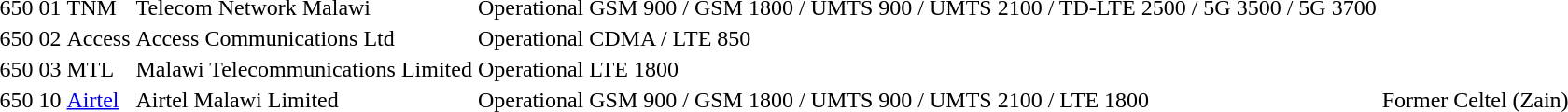<table>
<tr>
<td>650</td>
<td>01</td>
<td>TNM</td>
<td>Telecom Network Malawi</td>
<td>Operational</td>
<td>GSM 900 / GSM 1800 / UMTS 900 / UMTS 2100 / TD-LTE 2500 / 5G 3500 / 5G 3700</td>
<td></td>
</tr>
<tr>
<td>650</td>
<td>02</td>
<td>Access</td>
<td>Access Communications Ltd</td>
<td>Operational</td>
<td>CDMA / LTE 850</td>
<td></td>
</tr>
<tr>
<td>650</td>
<td>03</td>
<td>MTL</td>
<td>Malawi Telecommunications Limited</td>
<td>Operational</td>
<td>LTE 1800</td>
<td></td>
</tr>
<tr>
<td>650</td>
<td>10</td>
<td><a href='#'>Airtel</a></td>
<td>Airtel Malawi Limited</td>
<td>Operational</td>
<td>GSM 900 / GSM 1800 / UMTS 900 / UMTS 2100 / LTE 1800</td>
<td>Former Celtel (Zain)</td>
</tr>
</table>
